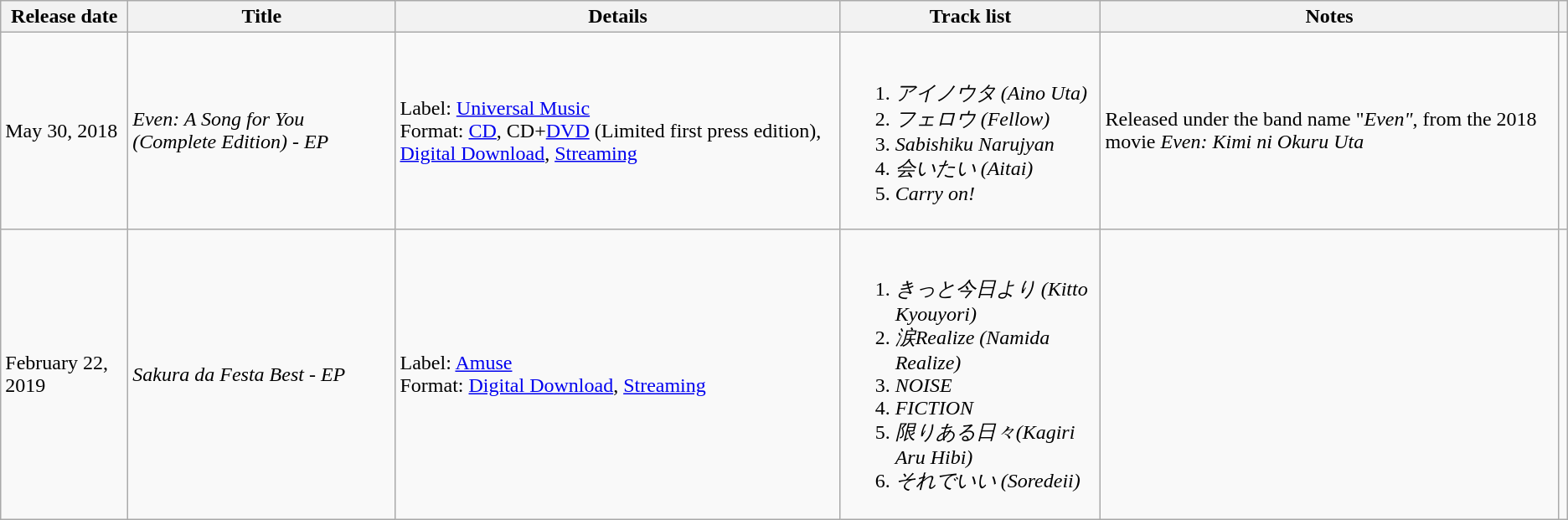<table class="wikitable">
<tr>
<th>Release date</th>
<th>Title</th>
<th>Details</th>
<th>Track list</th>
<th>Notes</th>
<th></th>
</tr>
<tr>
<td>May 30, 2018</td>
<td><em>Even: A Song for You (Complete Edition) - EP</em></td>
<td>Label: <a href='#'>Universal Music</a><br>Format: <a href='#'>CD</a>, CD+<a href='#'>DVD</a> (Limited first press edition), <a href='#'>Digital Download</a>, <a href='#'>Streaming</a></td>
<td><br><ol><li><em>アイノウタ (Aino Uta)</em></li><li><em>フェロウ (Fellow)</em></li><li><em>Sabishiku Narujyan</em></li><li><em>会いたい (Aitai)</em></li><li><em>Carry on!</em></li></ol></td>
<td>Released under the band name "<em>Even"</em>, from the 2018 movie <em>Even: Kimi ni Okuru Uta</em></td>
<td></td>
</tr>
<tr>
<td>February 22, 2019</td>
<td><em>Sakura da Festa Best - EP</em></td>
<td>Label: <a href='#'>Amuse</a><br>Format: <a href='#'>Digital Download</a>, <a href='#'>Streaming</a></td>
<td><br><ol><li><em>きっと今日より (Kitto Kyouyori)</em></li><li><em>涙Realize (Namida Realize)</em></li><li><em>NOISE</em></li><li><em>FICTION</em></li><li><em>限りある日々(Kagiri Aru Hibi)</em></li><li><em>それでいい (Soredeii)</em></li></ol></td>
<td></td>
<td></td>
</tr>
</table>
